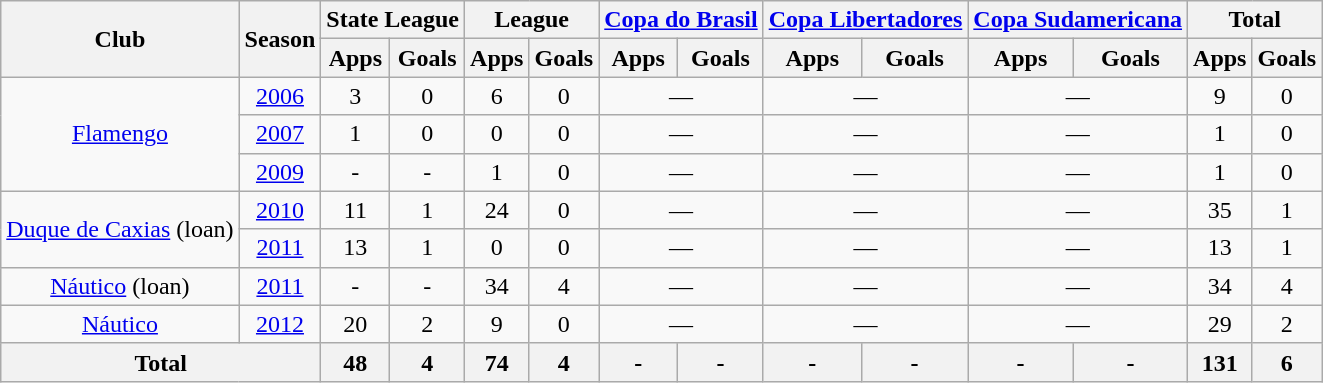<table class="wikitable" style="text-align: center;">
<tr>
<th rowspan="2">Club</th>
<th rowspan="2">Season</th>
<th colspan="2">State League</th>
<th colspan="2">League</th>
<th colspan="2"><a href='#'>Copa do Brasil</a></th>
<th colspan="2"><a href='#'>Copa Libertadores</a></th>
<th colspan="2"><a href='#'>Copa Sudamericana</a></th>
<th colspan="2">Total</th>
</tr>
<tr>
<th>Apps</th>
<th>Goals</th>
<th>Apps</th>
<th>Goals</th>
<th>Apps</th>
<th>Goals</th>
<th>Apps</th>
<th>Goals</th>
<th>Apps</th>
<th>Goals</th>
<th>Apps</th>
<th>Goals</th>
</tr>
<tr>
<td rowspan="3"><a href='#'>Flamengo</a></td>
<td><a href='#'>2006</a></td>
<td>3</td>
<td>0</td>
<td>6</td>
<td>0</td>
<td colspan="2">—</td>
<td colspan="2">—</td>
<td colspan="2">—</td>
<td>9</td>
<td>0</td>
</tr>
<tr>
<td><a href='#'>2007</a></td>
<td>1</td>
<td>0</td>
<td>0</td>
<td>0</td>
<td colspan="2">—</td>
<td colspan="2">—</td>
<td colspan="2">—</td>
<td>1</td>
<td>0</td>
</tr>
<tr>
<td><a href='#'>2009</a></td>
<td>-</td>
<td>-</td>
<td>1</td>
<td>0</td>
<td colspan="2">—</td>
<td colspan="2">—</td>
<td colspan="2">—</td>
<td>1</td>
<td>0</td>
</tr>
<tr>
<td rowspan="2"><a href='#'>Duque de Caxias</a> (loan)</td>
<td><a href='#'>2010</a></td>
<td>11</td>
<td>1</td>
<td>24</td>
<td>0</td>
<td colspan="2">—</td>
<td colspan="2">—</td>
<td colspan="2">—</td>
<td>35</td>
<td>1</td>
</tr>
<tr>
<td><a href='#'>2011</a></td>
<td>13</td>
<td>1</td>
<td>0</td>
<td>0</td>
<td colspan="2">—</td>
<td colspan="2">—</td>
<td colspan="2">—</td>
<td>13</td>
<td>1</td>
</tr>
<tr>
<td><a href='#'>Náutico</a> (loan)</td>
<td><a href='#'>2011</a></td>
<td>-</td>
<td>-</td>
<td>34</td>
<td>4</td>
<td colspan="2">—</td>
<td colspan="2">—</td>
<td colspan="2">—</td>
<td>34</td>
<td>4</td>
</tr>
<tr>
<td><a href='#'>Náutico</a></td>
<td><a href='#'>2012</a></td>
<td>20</td>
<td>2</td>
<td>9</td>
<td>0</td>
<td colspan="2">—</td>
<td colspan="2">—</td>
<td colspan="2">—</td>
<td>29</td>
<td>2</td>
</tr>
<tr>
<th colspan="2">Total</th>
<th>48</th>
<th>4</th>
<th>74</th>
<th>4</th>
<th>-</th>
<th>-</th>
<th>-</th>
<th>-</th>
<th>-</th>
<th>-</th>
<th>131</th>
<th>6</th>
</tr>
</table>
